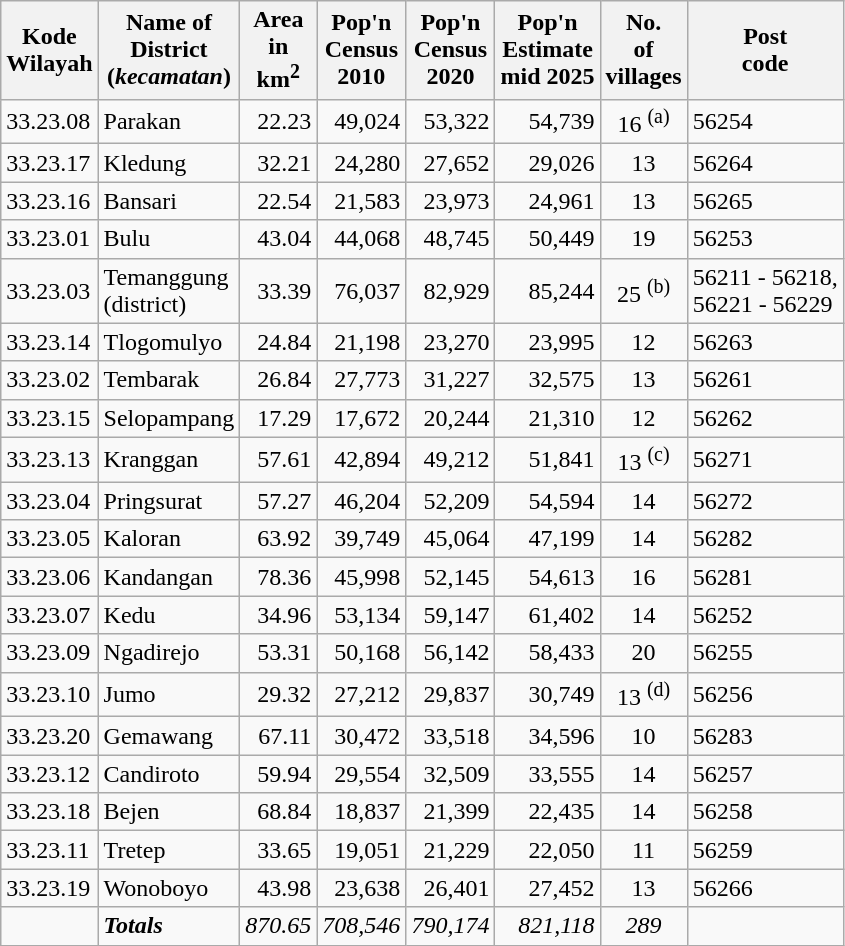<table class="sortable wikitable">
<tr>
<th>Kode <br>Wilayah</th>
<th>Name of<br>District<br>(<em>kecamatan</em>)</th>
<th>Area <br> in<br>km<sup>2</sup></th>
<th>Pop'n<br>Census<br>2010</th>
<th>Pop'n<br>Census<br>2020</th>
<th>Pop'n<br>Estimate<br>mid 2025</th>
<th>No.<br>of<br>villages</th>
<th>Post<br>code</th>
</tr>
<tr>
<td>33.23.08</td>
<td>Parakan</td>
<td align="right">22.23</td>
<td align="right">49,024</td>
<td align="right">53,322</td>
<td align="right">54,739</td>
<td align="center">16 <sup>(a)</sup></td>
<td>56254</td>
</tr>
<tr>
<td>33.23.17</td>
<td>Kledung</td>
<td align="right">32.21</td>
<td align="right">24,280</td>
<td align="right">27,652</td>
<td align="right">29,026</td>
<td align="center">13</td>
<td>56264</td>
</tr>
<tr>
<td>33.23.16</td>
<td>Bansari</td>
<td align="right">22.54</td>
<td align="right">21,583</td>
<td align="right">23,973</td>
<td align="right">24,961</td>
<td align="center">13</td>
<td>56265</td>
</tr>
<tr>
<td>33.23.01</td>
<td>Bulu</td>
<td align="right">43.04</td>
<td align="right">44,068</td>
<td align="right">48,745</td>
<td align="right">50,449</td>
<td align="center">19</td>
<td>56253</td>
</tr>
<tr>
<td>33.23.03</td>
<td>Temanggung <br>(district)</td>
<td align="right">33.39</td>
<td align="right">76,037</td>
<td align="right">82,929</td>
<td align="right">85,244</td>
<td align="center">25 <sup>(b)</sup></td>
<td>56211 - 56218,<br>56221 - 56229</td>
</tr>
<tr>
<td>33.23.14</td>
<td>Tlogomulyo</td>
<td align="right">24.84</td>
<td align="right">21,198</td>
<td align="right">23,270</td>
<td align="right">23,995</td>
<td align="center">12</td>
<td>56263</td>
</tr>
<tr>
<td>33.23.02</td>
<td>Tembarak</td>
<td align="right">26.84</td>
<td align="right">27,773</td>
<td align="right">31,227</td>
<td align="right">32,575</td>
<td align="center">13</td>
<td>56261</td>
</tr>
<tr>
<td>33.23.15</td>
<td>Selopampang</td>
<td align="right">17.29</td>
<td align="right">17,672</td>
<td align="right">20,244</td>
<td align="right">21,310</td>
<td align="center">12</td>
<td>56262</td>
</tr>
<tr>
<td>33.23.13</td>
<td>Kranggan</td>
<td align="right">57.61</td>
<td align="right">42,894</td>
<td align="right">49,212</td>
<td align="right">51,841</td>
<td align="center">13 <sup>(c)</sup></td>
<td>56271</td>
</tr>
<tr>
<td>33.23.04</td>
<td>Pringsurat</td>
<td align="right">57.27</td>
<td align="right">46,204</td>
<td align="right">52,209</td>
<td align="right">54,594</td>
<td align="center">14</td>
<td>56272</td>
</tr>
<tr>
<td>33.23.05</td>
<td>Kaloran</td>
<td align="right">63.92</td>
<td align="right">39,749</td>
<td align="right">45,064</td>
<td align="right">47,199</td>
<td align="center">14</td>
<td>56282</td>
</tr>
<tr>
<td>33.23.06</td>
<td>Kandangan</td>
<td align="right">78.36</td>
<td align="right">45,998</td>
<td align="right">52,145</td>
<td align="right">54,613</td>
<td align="center">16</td>
<td>56281</td>
</tr>
<tr>
<td>33.23.07</td>
<td>Kedu</td>
<td align="right">34.96</td>
<td align="right">53,134</td>
<td align="right">59,147</td>
<td align="right">61,402</td>
<td align="center">14</td>
<td>56252</td>
</tr>
<tr>
<td>33.23.09</td>
<td>Ngadirejo</td>
<td align="right">53.31</td>
<td align="right">50,168</td>
<td align="right">56,142</td>
<td align="right">58,433</td>
<td align="center">20</td>
<td>56255</td>
</tr>
<tr>
<td>33.23.10</td>
<td>Jumo</td>
<td align="right">29.32</td>
<td align="right">27,212</td>
<td align="right">29,837</td>
<td align="right">30,749</td>
<td align="center">13 <sup>(d)</sup></td>
<td>56256</td>
</tr>
<tr>
<td>33.23.20</td>
<td>Gemawang</td>
<td align="right">67.11</td>
<td align="right">30,472</td>
<td align="right">33,518</td>
<td align="right">34,596</td>
<td align="center">10</td>
<td>56283</td>
</tr>
<tr>
<td>33.23.12</td>
<td>Candiroto</td>
<td align="right">59.94</td>
<td align="right">29,554</td>
<td align="right">32,509</td>
<td align="right">33,555</td>
<td align="center">14</td>
<td>56257</td>
</tr>
<tr>
<td>33.23.18</td>
<td>Bejen</td>
<td align="right">68.84</td>
<td align="right">18,837</td>
<td align="right">21,399</td>
<td align="right">22,435</td>
<td align="center">14</td>
<td>56258</td>
</tr>
<tr>
<td>33.23.11</td>
<td>Tretep</td>
<td align="right">33.65</td>
<td align="right">19,051</td>
<td align="right">21,229</td>
<td align="right">22,050</td>
<td align="center">11</td>
<td>56259</td>
</tr>
<tr>
<td>33.23.19</td>
<td>Wonoboyo</td>
<td align="right">43.98</td>
<td align="right">23,638</td>
<td align="right">26,401</td>
<td align="right">27,452</td>
<td align="center">13</td>
<td>56266</td>
</tr>
<tr>
<td></td>
<td><strong><em>Totals</em></strong></td>
<td align="right"><em>870.65</em></td>
<td align="right"><em>708,546</em></td>
<td align="right"><em>790,174</em></td>
<td align="right"><em>821,118</em></td>
<td align="center"><em>289</em></td>
<td></td>
</tr>
</table>
